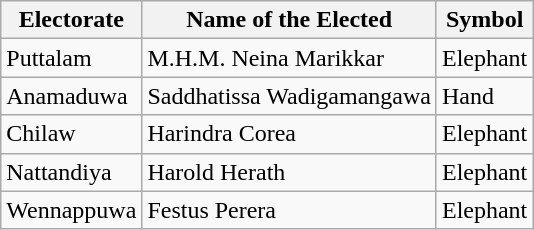<table class="wikitable" border="1">
<tr>
<th>Electorate</th>
<th>Name of the Elected</th>
<th>Symbol</th>
</tr>
<tr>
<td>Puttalam</td>
<td>M.H.M. Neina Marikkar</td>
<td>Elephant</td>
</tr>
<tr>
<td>Anamaduwa</td>
<td>Saddhatissa Wadigamangawa</td>
<td>Hand</td>
</tr>
<tr>
<td>Chilaw</td>
<td>Harindra Corea</td>
<td>Elephant</td>
</tr>
<tr>
<td>Nattandiya</td>
<td>Harold Herath</td>
<td>Elephant</td>
</tr>
<tr>
<td>Wennappuwa</td>
<td>Festus Perera</td>
<td>Elephant</td>
</tr>
</table>
